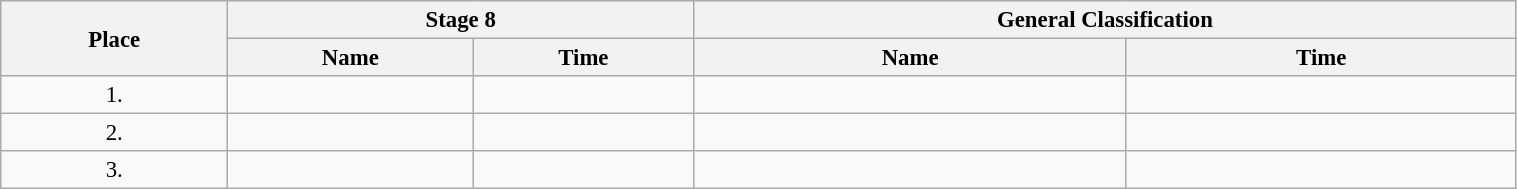<table class=wikitable style="font-size:95%" width="80%">
<tr>
<th rowspan="2">Place</th>
<th colspan="2">Stage 8</th>
<th colspan="2">General Classification</th>
</tr>
<tr>
<th>Name</th>
<th>Time</th>
<th>Name</th>
<th>Time</th>
</tr>
<tr>
<td align="center">1.</td>
<td></td>
<td></td>
<td></td>
<td></td>
</tr>
<tr>
<td align="center">2.</td>
<td></td>
<td></td>
<td></td>
<td></td>
</tr>
<tr>
<td align="center">3.</td>
<td></td>
<td></td>
<td></td>
<td></td>
</tr>
</table>
